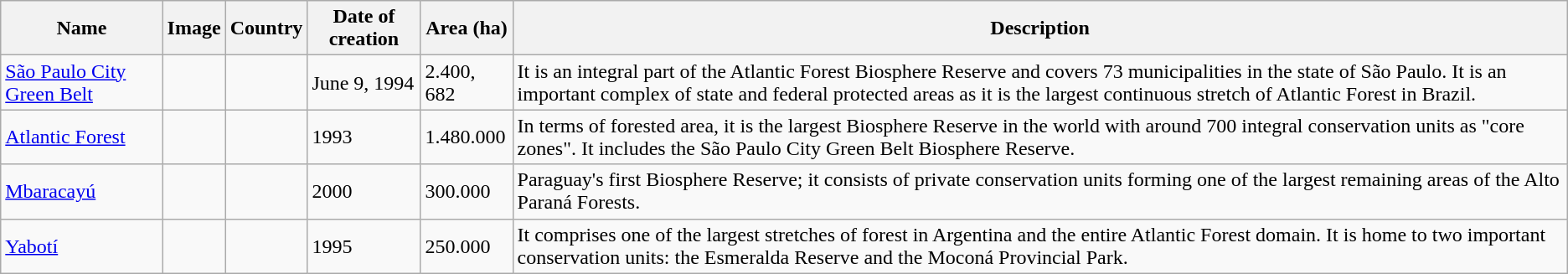<table class="wikitable sortable">
<tr>
<th>Name</th>
<th>Image</th>
<th>Country</th>
<th>Date of creation</th>
<th>Area (ha)</th>
<th>Description</th>
</tr>
<tr>
<td><a href='#'>São Paulo City Green Belt</a></td>
<td></td>
<td></td>
<td>June 9, 1994</td>
<td>2.400, 682</td>
<td>It is an integral part of the Atlantic Forest Biosphere Reserve and covers 73 municipalities in the state of São Paulo. It is an important complex of state and federal protected areas as it is the largest continuous stretch of Atlantic Forest in Brazil.</td>
</tr>
<tr>
<td><a href='#'>Atlantic Forest</a></td>
<td></td>
<td></td>
<td>1993</td>
<td>1.480.000</td>
<td>In terms of forested area, it is the largest Biosphere Reserve in the world with around 700 integral conservation units as "core zones". It includes the São Paulo City Green Belt Biosphere Reserve.</td>
</tr>
<tr>
<td><a href='#'>Mbaracayú</a></td>
<td></td>
<td></td>
<td>2000</td>
<td>300.000</td>
<td>Paraguay's first Biosphere Reserve; it consists of private conservation units forming one of the largest remaining areas of the Alto Paraná Forests.</td>
</tr>
<tr>
<td><a href='#'>Yabotí</a></td>
<td></td>
<td></td>
<td>1995</td>
<td>250.000</td>
<td>It comprises one of the largest stretches of forest in Argentina and the entire Atlantic Forest domain. It is home to two important conservation units: the Esmeralda Reserve and the Moconá Provincial Park.</td>
</tr>
</table>
